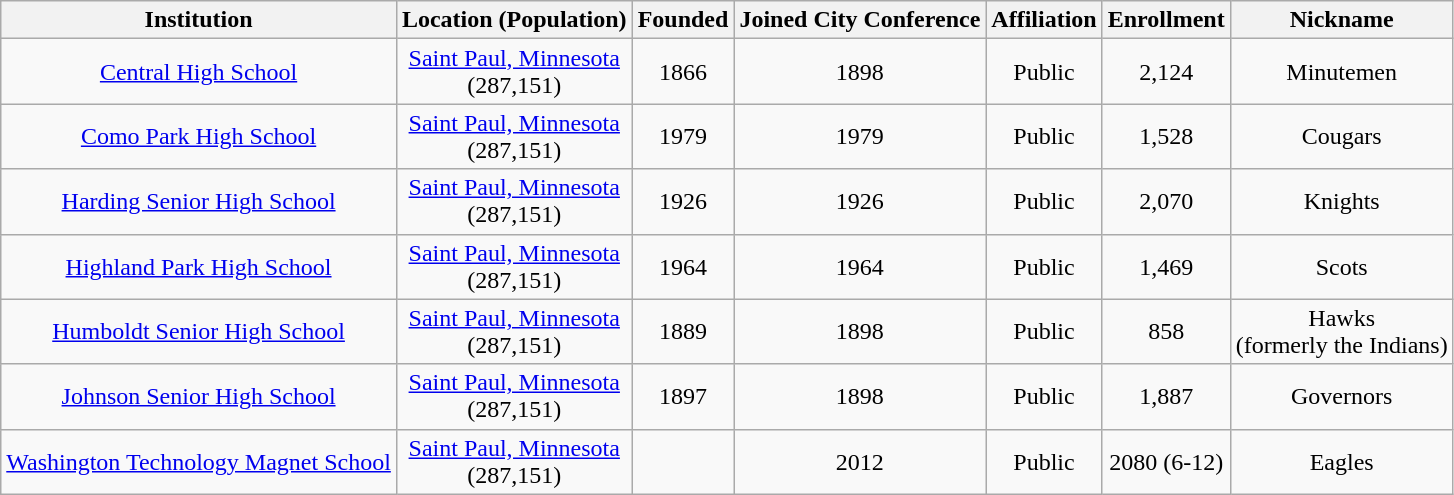<table class="wikitable sortable" style="text-align: center;">
<tr>
<th>Institution</th>
<th>Location (Population)</th>
<th>Founded</th>
<th>Joined City Conference</th>
<th>Affiliation</th>
<th>Enrollment</th>
<th>Nickname</th>
</tr>
<tr>
<td><a href='#'>Central High School</a></td>
<td><a href='#'>Saint Paul, Minnesota</a><br>(287,151)</td>
<td>1866</td>
<td>1898</td>
<td>Public</td>
<td>2,124</td>
<td>Minutemen</td>
</tr>
<tr>
<td><a href='#'>Como Park High School</a></td>
<td><a href='#'>Saint Paul, Minnesota</a><br>(287,151)</td>
<td>1979</td>
<td>1979</td>
<td>Public</td>
<td>1,528</td>
<td>Cougars</td>
</tr>
<tr>
<td><a href='#'>Harding Senior High School</a></td>
<td><a href='#'>Saint Paul, Minnesota</a><br>(287,151)</td>
<td>1926</td>
<td>1926</td>
<td>Public</td>
<td>2,070</td>
<td>Knights</td>
</tr>
<tr>
<td><a href='#'>Highland Park High School</a></td>
<td><a href='#'>Saint Paul, Minnesota</a><br>(287,151)</td>
<td>1964</td>
<td>1964</td>
<td>Public</td>
<td>1,469</td>
<td>Scots</td>
</tr>
<tr>
<td><a href='#'>Humboldt Senior High School</a></td>
<td><a href='#'>Saint Paul, Minnesota</a><br>(287,151)</td>
<td>1889</td>
<td>1898</td>
<td>Public</td>
<td>858</td>
<td>Hawks <br>(formerly the Indians)</td>
</tr>
<tr>
<td><a href='#'>Johnson Senior High School</a></td>
<td><a href='#'>Saint Paul, Minnesota</a><br>(287,151)</td>
<td>1897</td>
<td>1898</td>
<td>Public</td>
<td>1,887</td>
<td>Governors</td>
</tr>
<tr>
<td><a href='#'>Washington Technology Magnet School</a></td>
<td><a href='#'>Saint Paul, Minnesota</a><br>(287,151)</td>
<td></td>
<td>2012</td>
<td>Public</td>
<td>2080 (6-12)</td>
<td>Eagles</td>
</tr>
</table>
